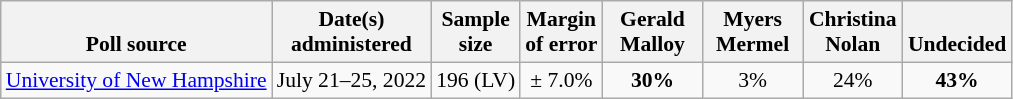<table class="wikitable" style="font-size:90%;text-align:center;">
<tr valign=bottom>
<th>Poll source</th>
<th>Date(s)<br>administered</th>
<th>Sample<br>size</th>
<th>Margin<br>of error</th>
<th style="width:60px;">Gerald<br>Malloy</th>
<th style="width:60px;">Myers<br>Mermel</th>
<th style="width:60px;">Christina<br>Nolan</th>
<th>Undecided</th>
</tr>
<tr>
<td style="text-align:left;"><a href='#'>University of New Hampshire</a></td>
<td>July 21–25, 2022</td>
<td>196 (LV)</td>
<td>± 7.0%</td>
<td><strong>30%</strong></td>
<td>3%</td>
<td>24%</td>
<td><strong>43%</strong></td>
</tr>
</table>
